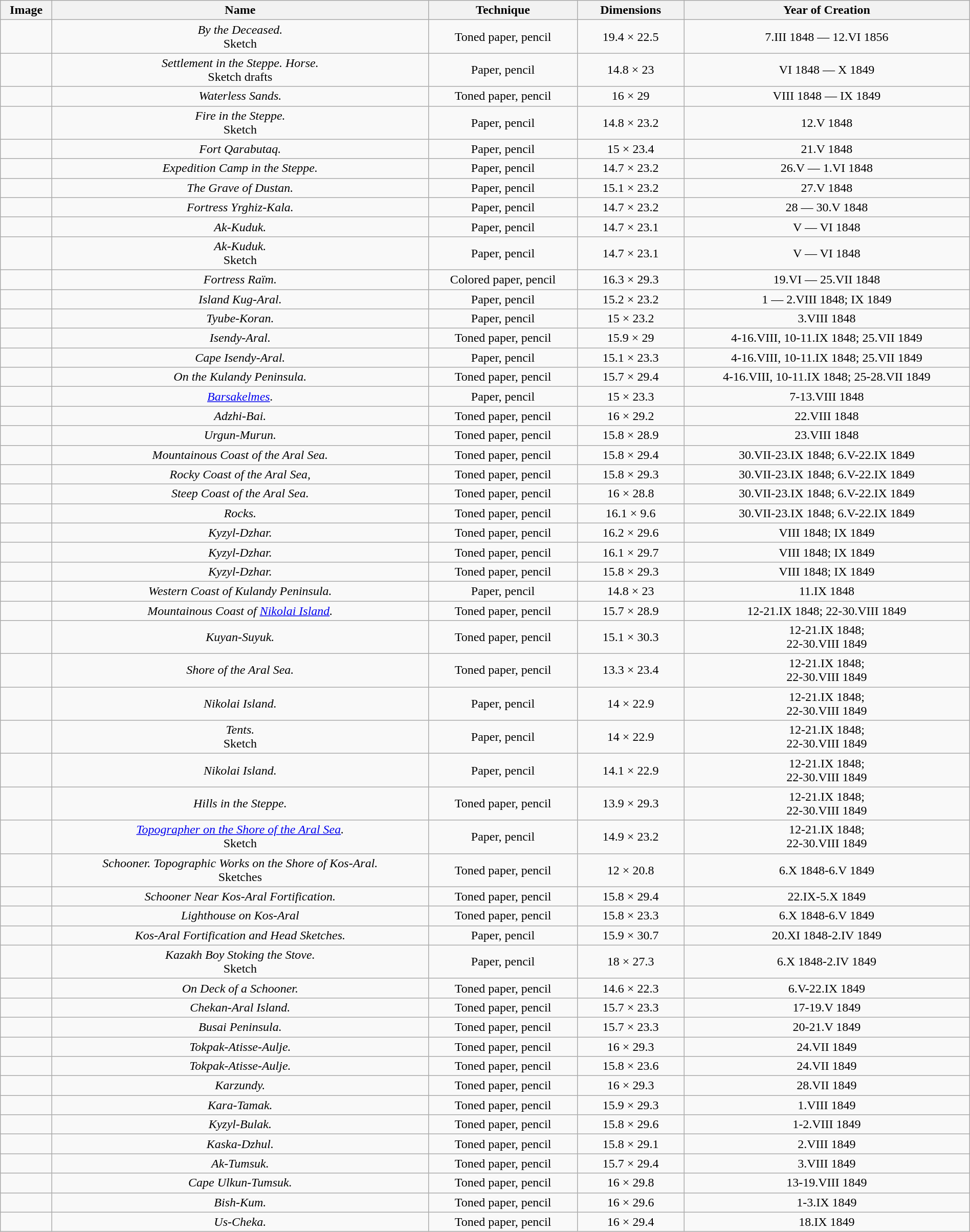<table class="wikitable sortable" style="width:100%; text-align:center;">
<tr>
<th class="unsortable">Image</th>
<th>Name</th>
<th style="min-width:6em;">Technique</th>
<th style="min-width:6em;">Dimensions</th>
<th class="unsortable">Year of Creation</th>
</tr>
<tr>
<td></td>
<td><em>By the Deceased.</em><br> Sketch</td>
<td>Toned paper, pencil</td>
<td>19.4 × 22.5</td>
<td>7.III 1848 — 12.VI 1856</td>
</tr>
<tr>
<td></td>
<td><em>Settlement in the Steppe. Horse.</em><br> Sketch drafts</td>
<td>Paper, pencil</td>
<td>14.8 × 23</td>
<td>VI 1848 — X 1849</td>
</tr>
<tr>
<td></td>
<td><em>Waterless Sands.</em></td>
<td>Toned paper, pencil</td>
<td>16 × 29</td>
<td>VIII 1848 — IX 1849</td>
</tr>
<tr>
<td></td>
<td><em>Fire in the Steppe.</em><br> Sketch</td>
<td>Paper, pencil</td>
<td>14.8 × 23.2</td>
<td>12.V 1848</td>
</tr>
<tr>
<td></td>
<td><em>Fort Qarabutaq.</em></td>
<td>Paper, pencil</td>
<td>15 × 23.4</td>
<td>21.V 1848</td>
</tr>
<tr>
<td></td>
<td><em>Expedition Camp in the Steppe.</em></td>
<td>Paper, pencil</td>
<td>14.7 × 23.2</td>
<td>26.V — 1.VI 1848</td>
</tr>
<tr>
<td></td>
<td><em>The Grave of Dustan.</em></td>
<td>Paper, pencil</td>
<td>15.1 × 23.2</td>
<td>27.V 1848</td>
</tr>
<tr>
<td></td>
<td><em>Fortress Yrghiz-Kala.</em></td>
<td>Paper, pencil</td>
<td>14.7 × 23.2</td>
<td>28 — 30.V 1848</td>
</tr>
<tr>
<td></td>
<td><em>Ak-Kuduk.</em></td>
<td>Paper, pencil</td>
<td>14.7 × 23.1</td>
<td>V — VI 1848</td>
</tr>
<tr>
<td></td>
<td><em>Ak-Kuduk.</em><br> Sketch</td>
<td>Paper, pencil</td>
<td>14.7 × 23.1</td>
<td>V — VI 1848</td>
</tr>
<tr>
<td></td>
<td><em>Fortress Raïm.</em></td>
<td>Colored paper, pencil</td>
<td>16.3 × 29.3</td>
<td>19.VI — 25.VII 1848</td>
</tr>
<tr>
<td></td>
<td><em>Island Kug-Aral.</em></td>
<td>Paper, pencil</td>
<td>15.2 × 23.2</td>
<td>1 — 2.VIII 1848; IX 1849</td>
</tr>
<tr>
<td></td>
<td><em>Tyube-Koran.</em></td>
<td>Paper, pencil</td>
<td>15 × 23.2</td>
<td>3.VIII 1848</td>
</tr>
<tr>
<td></td>
<td><em>Isendy-Aral.</em></td>
<td>Toned paper, pencil</td>
<td>15.9 × 29</td>
<td>4-16.VIII, 10-11.IX 1848; 25.VII 1849</td>
</tr>
<tr>
<td></td>
<td><em>Cape Isendy-Aral.</em></td>
<td>Paper, pencil</td>
<td>15.1 × 23.3</td>
<td>4-16.VIII, 10-11.IX 1848; 25.VII 1849</td>
</tr>
<tr>
<td></td>
<td><em>On the Kulandy Peninsula.</em></td>
<td>Toned paper, pencil</td>
<td>15.7 × 29.4</td>
<td>4-16.VIII, 10-11.IX 1848; 25-28.VII 1849</td>
</tr>
<tr>
<td></td>
<td><em><a href='#'>Barsakelmes</a>.</em></td>
<td>Paper, pencil</td>
<td>15 × 23.3</td>
<td>7-13.VIII 1848</td>
</tr>
<tr>
<td></td>
<td><em>Adzhi-Bai.</em></td>
<td>Toned paper, pencil</td>
<td>16 × 29.2</td>
<td>22.VIII 1848</td>
</tr>
<tr>
<td></td>
<td><em>Urgun-Murun.</em></td>
<td>Toned paper, pencil</td>
<td>15.8 × 28.9</td>
<td>23.VIII 1848</td>
</tr>
<tr>
<td></td>
<td><em>Mountainous Coast of the Aral Sea.</em></td>
<td>Toned paper, pencil</td>
<td>15.8 × 29.4</td>
<td>30.VII-23.IX 1848; 6.V-22.IX 1849</td>
</tr>
<tr>
<td></td>
<td><em>Rocky Coast of the Aral Sea,</em></td>
<td>Toned paper, pencil</td>
<td>15.8 × 29.3</td>
<td>30.VII-23.IX 1848; 6.V-22.IX 1849</td>
</tr>
<tr>
<td></td>
<td><em>Steep Coast of the Aral Sea.</em></td>
<td>Toned paper, pencil</td>
<td>16 × 28.8</td>
<td>30.VII-23.IX 1848; 6.V-22.IX 1849</td>
</tr>
<tr>
<td></td>
<td><em>Rocks.</em></td>
<td>Toned paper, pencil</td>
<td>16.1 × 9.6</td>
<td>30.VII-23.IX 1848; 6.V-22.IX 1849</td>
</tr>
<tr>
<td></td>
<td><em>Kyzyl-Dzhar.</em></td>
<td>Toned paper, pencil</td>
<td>16.2 × 29.6</td>
<td>VIII 1848; IX 1849</td>
</tr>
<tr>
<td></td>
<td><em>Kyzyl-Dzhar.</em></td>
<td>Toned paper, pencil</td>
<td>16.1 × 29.7</td>
<td>VIII 1848; IX 1849</td>
</tr>
<tr>
<td></td>
<td><em>Kyzyl-Dzhar.</em></td>
<td>Toned paper, pencil</td>
<td>15.8 × 29.3</td>
<td>VIII 1848; IX 1849</td>
</tr>
<tr>
<td></td>
<td><em>Western Coast of Kulandy Peninsula.</em></td>
<td>Paper, pencil</td>
<td>14.8 × 23</td>
<td>11.IX 1848</td>
</tr>
<tr>
<td></td>
<td><em>Mountainous Coast of <a href='#'>Nikolai Island</a>.</em></td>
<td>Toned paper, pencil</td>
<td>15.7 × 28.9</td>
<td>12-21.IX 1848; 22-30.VIII 1849</td>
</tr>
<tr>
<td></td>
<td><em>Kuyan-Suyuk.</em></td>
<td>Toned paper, pencil</td>
<td>15.1 × 30.3</td>
<td>12-21.IX 1848; <br>22-30.VIII 1849</td>
</tr>
<tr>
<td></td>
<td><em>Shore of the Aral Sea.</em></td>
<td>Toned paper, pencil</td>
<td>13.3 × 23.4</td>
<td>12-21.IX 1848; <br>22-30.VIII 1849</td>
</tr>
<tr>
<td></td>
<td><em>Nikolai Island.</em></td>
<td>Paper, pencil</td>
<td>14 × 22.9</td>
<td>12-21.IX 1848; <br>22-30.VIII 1849</td>
</tr>
<tr>
<td></td>
<td><em>Tents.</em><br>Sketch</td>
<td>Paper, pencil</td>
<td>14 × 22.9</td>
<td>12-21.IX 1848; <br>22-30.VIII 1849</td>
</tr>
<tr>
<td></td>
<td><em>Nikolai Island.</em></td>
<td>Paper, pencil</td>
<td>14.1 × 22.9</td>
<td>12-21.IX 1848; <br>22-30.VIII 1849</td>
</tr>
<tr>
<td></td>
<td><em>Hills in the Steppe.</em></td>
<td>Toned paper, pencil</td>
<td>13.9 × 29.3</td>
<td>12-21.IX 1848; <br>22-30.VIII 1849</td>
</tr>
<tr>
<td></td>
<td><em><a href='#'>Topographer on the Shore of the Aral Sea</a>.</em><br>Sketch</td>
<td>Paper, pencil</td>
<td>14.9 × 23.2</td>
<td>12-21.IX 1848;<br>22-30.VIII 1849</td>
</tr>
<tr>
<td></td>
<td><em>Schooner. Topographic Works on the Shore of Kos-Aral.</em><br>Sketches</td>
<td>Toned paper, pencil</td>
<td>12 × 20.8</td>
<td>6.X 1848-6.V 1849</td>
</tr>
<tr>
<td></td>
<td><em>Schooner Near Kos-Aral Fortification.</em></td>
<td>Toned paper, pencil</td>
<td>15.8 × 29.4</td>
<td>22.IX-5.X 1849</td>
</tr>
<tr>
<td></td>
<td><em>Lighthouse on Kos-Aral</em></td>
<td>Toned paper, pencil</td>
<td>15.8 × 23.3</td>
<td>6.X 1848-6.V 1849</td>
</tr>
<tr>
<td></td>
<td><em>Kos-Aral Fortification and Head Sketches.</em></td>
<td>Paper, pencil</td>
<td>15.9 × 30.7</td>
<td>20.XI 1848-2.IV 1849</td>
</tr>
<tr>
<td></td>
<td><em>Kazakh Boy Stoking the Stove.</em><br>Sketch</td>
<td>Paper, pencil</td>
<td>18 × 27.3</td>
<td>6.X 1848-2.IV 1849</td>
</tr>
<tr>
<td></td>
<td><em>On Deck of a Schooner.</em></td>
<td>Toned paper, pencil</td>
<td>14.6 × 22.3</td>
<td>6.V-22.IX 1849</td>
</tr>
<tr>
<td></td>
<td><em>Chekan-Aral Island.</em></td>
<td>Toned paper, pencil</td>
<td>15.7 × 23.3</td>
<td>17-19.V 1849</td>
</tr>
<tr>
<td></td>
<td><em>Busai Peninsula.</em></td>
<td>Toned paper, pencil</td>
<td>15.7 × 23.3</td>
<td>20-21.V 1849</td>
</tr>
<tr>
<td></td>
<td><em>Tokpak-Atisse-Aulje.</em></td>
<td>Toned paper, pencil</td>
<td>16 × 29.3</td>
<td>24.VII 1849</td>
</tr>
<tr>
<td></td>
<td><em>Tokpak-Atisse-Aulje.</em></td>
<td>Toned paper, pencil</td>
<td>15.8 × 23.6</td>
<td>24.VII 1849</td>
</tr>
<tr>
<td></td>
<td><em>Karzundy.</em></td>
<td>Toned paper, pencil</td>
<td>16 × 29.3</td>
<td>28.VII 1849</td>
</tr>
<tr>
<td></td>
<td><em>Kara-Tamak.</em></td>
<td>Toned paper, pencil</td>
<td>15.9 × 29.3</td>
<td>1.VIII 1849</td>
</tr>
<tr>
<td></td>
<td><em>Kyzyl-Bulak.</em></td>
<td>Toned paper, pencil</td>
<td>15.8 × 29.6</td>
<td>1-2.VIII 1849</td>
</tr>
<tr>
<td></td>
<td><em>Kaska-Dzhul.</em></td>
<td>Toned paper, pencil</td>
<td>15.8 × 29.1</td>
<td>2.VIII 1849</td>
</tr>
<tr>
<td></td>
<td><em>Ak-Tumsuk.</em></td>
<td>Toned paper, pencil</td>
<td>15.7 × 29.4</td>
<td>3.VIII 1849</td>
</tr>
<tr>
<td></td>
<td><em>Cape Ulkun-Tumsuk.</em></td>
<td>Toned paper, pencil</td>
<td>16 × 29.8</td>
<td>13-19.VIII 1849</td>
</tr>
<tr>
<td></td>
<td><em>Bish-Kum.</em></td>
<td>Toned paper, pencil</td>
<td>16 × 29.6</td>
<td>1-3.IX 1849</td>
</tr>
<tr>
<td></td>
<td><em>Us-Cheka.</em></td>
<td>Toned paper, pencil</td>
<td>16 × 29.4</td>
<td>18.IX 1849</td>
</tr>
</table>
